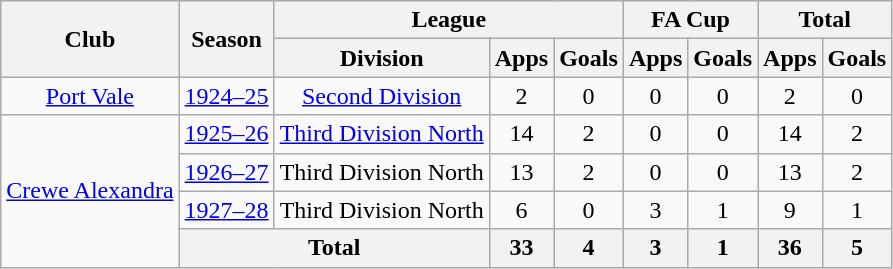<table class="wikitable" style="text-align: center;">
<tr>
<th rowspan="2">Club</th>
<th rowspan="2">Season</th>
<th colspan="3">League</th>
<th colspan="2">FA Cup</th>
<th colspan="2">Total</th>
</tr>
<tr>
<th>Division</th>
<th>Apps</th>
<th>Goals</th>
<th>Apps</th>
<th>Goals</th>
<th>Apps</th>
<th>Goals</th>
</tr>
<tr>
<td><a href='#'>Port Vale</a></td>
<td><a href='#'>1924–25</a></td>
<td><a href='#'>Second Division</a></td>
<td>2</td>
<td>0</td>
<td>0</td>
<td>0</td>
<td>2</td>
<td>0</td>
</tr>
<tr>
<td rowspan="4"><a href='#'>Crewe Alexandra</a></td>
<td><a href='#'>1925–26</a></td>
<td><a href='#'>Third Division North</a></td>
<td>14</td>
<td>2</td>
<td>0</td>
<td>0</td>
<td>14</td>
<td>2</td>
</tr>
<tr>
<td><a href='#'>1926–27</a></td>
<td>Third Division North</td>
<td>13</td>
<td>2</td>
<td>0</td>
<td>0</td>
<td>13</td>
<td>2</td>
</tr>
<tr>
<td><a href='#'>1927–28</a></td>
<td>Third Division North</td>
<td>6</td>
<td>0</td>
<td>3</td>
<td>1</td>
<td>9</td>
<td>1</td>
</tr>
<tr>
<th colspan="2">Total</th>
<th>33</th>
<th>4</th>
<th>3</th>
<th>1</th>
<th>36</th>
<th>5</th>
</tr>
</table>
